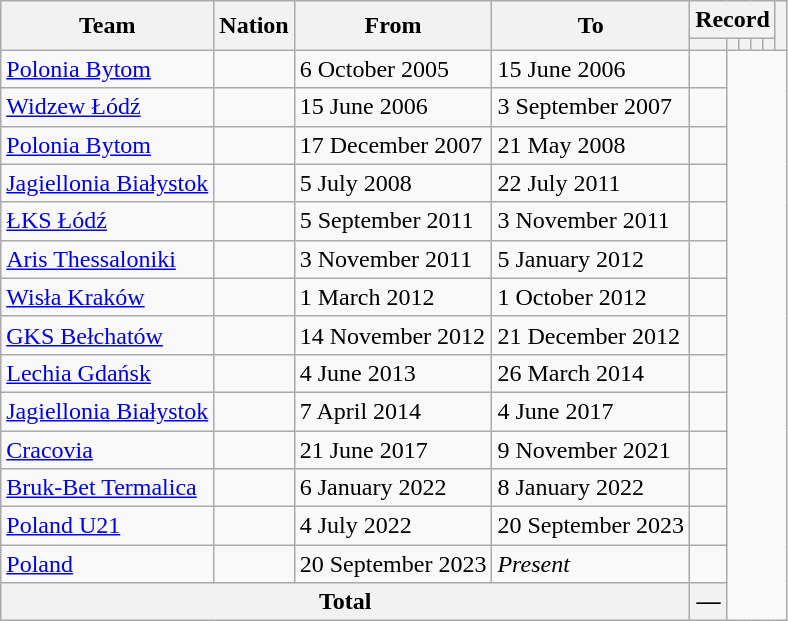<table class="wikitable" style="text-align: center">
<tr>
<th rowspan="2">Team</th>
<th rowspan="2">Nation</th>
<th rowspan="2">From</th>
<th rowspan="2">To</th>
<th colspan="5">Record</th>
<th rowspan=2></th>
</tr>
<tr>
<th></th>
<th></th>
<th></th>
<th></th>
<th></th>
</tr>
<tr>
<td align=left><a href='#'>Polonia Bytom</a></td>
<td></td>
<td align=left>6 October 2005</td>
<td align=left>15 June 2006<br></td>
<td></td>
</tr>
<tr>
<td align=left><a href='#'>Widzew Łódź</a></td>
<td></td>
<td align=left>15 June 2006</td>
<td align=left>3 September 2007<br></td>
<td></td>
</tr>
<tr>
<td align=left><a href='#'>Polonia Bytom</a></td>
<td></td>
<td align=left>17 December 2007</td>
<td align=left>21 May 2008<br></td>
<td></td>
</tr>
<tr>
<td align=left><a href='#'>Jagiellonia Białystok</a></td>
<td></td>
<td align=left>5 July 2008</td>
<td align=left>22 July 2011<br></td>
<td></td>
</tr>
<tr>
<td align=left><a href='#'>ŁKS Łódź</a></td>
<td></td>
<td align=left>5 September 2011</td>
<td align=left>3 November 2011<br></td>
<td></td>
</tr>
<tr>
<td align=left><a href='#'>Aris Thessaloniki</a></td>
<td></td>
<td align=left>3 November 2011</td>
<td align=left>5 January 2012<br></td>
<td></td>
</tr>
<tr>
<td align=left><a href='#'>Wisła Kraków</a></td>
<td></td>
<td align=left>1 March 2012</td>
<td align=left>1 October 2012<br></td>
<td></td>
</tr>
<tr>
<td align=left><a href='#'>GKS Bełchatów</a></td>
<td></td>
<td align=left>14 November 2012</td>
<td align=left>21 December 2012<br></td>
<td></td>
</tr>
<tr>
<td align=left><a href='#'>Lechia Gdańsk</a></td>
<td></td>
<td align=left>4 June 2013</td>
<td align=left>26 March 2014<br></td>
<td></td>
</tr>
<tr>
<td align=left><a href='#'>Jagiellonia Białystok</a></td>
<td></td>
<td align=left>7 April 2014</td>
<td align=left>4 June 2017<br></td>
<td></td>
</tr>
<tr>
<td align=left><a href='#'>Cracovia</a></td>
<td></td>
<td align=left>21 June 2017</td>
<td align=left>9 November 2021<br></td>
<td></td>
</tr>
<tr>
<td align=left><a href='#'>Bruk-Bet Termalica</a></td>
<td></td>
<td align=left>6 January 2022</td>
<td align=left>8 January 2022<br></td>
<td></td>
</tr>
<tr>
<td align=left><a href='#'>Poland U21</a></td>
<td></td>
<td align=left>4 July 2022</td>
<td align=left>20 September 2023<br></td>
<td></td>
</tr>
<tr>
<td align=left><a href='#'>Poland</a></td>
<td></td>
<td align=left>20 September 2023</td>
<td align=left><em>Present</em><br></td>
<td></td>
</tr>
<tr>
<th colspan="4">Total<br></th>
<th>—</th>
</tr>
</table>
